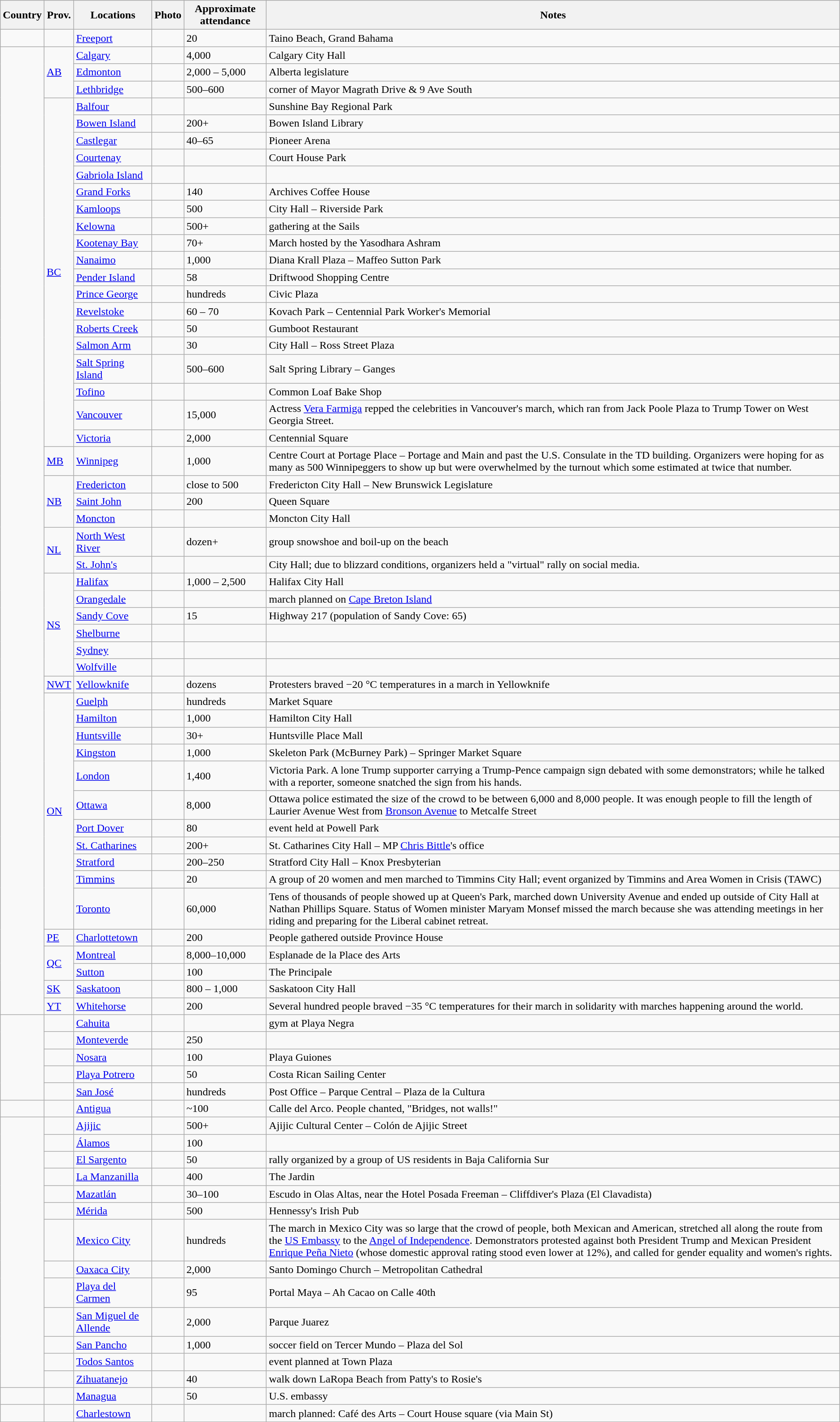<table class="wikitable sortable">
<tr>
<th scope="col">Country</th>
<th scope="col">Prov.</th>
<th scope="col">Locations</th>
<th scope="col" class="unsortable">Photo</th>
<th scope="col" data-sort-type="number">Approximate attendance</th>
<th scope="col">Notes</th>
</tr>
<tr>
<td></td>
<td></td>
<td><a href='#'>Freeport</a></td>
<td></td>
<td>20</td>
<td>Taino Beach, Grand Bahama</td>
</tr>
<tr>
<td rowspan="51"></td>
<td rowspan="3"><a href='#'>AB</a></td>
<td><a href='#'>Calgary</a></td>
<td></td>
<td>4,000</td>
<td>Calgary City Hall</td>
</tr>
<tr>
<td><a href='#'>Edmonton</a></td>
<td></td>
<td data-sort-value="2,005">2,000 – 5,000</td>
<td>Alberta legislature</td>
</tr>
<tr>
<td><a href='#'>Lethbridge</a></td>
<td></td>
<td data-sort-value="506">500–600</td>
<td>corner of Mayor Magrath Drive & 9 Ave South</td>
</tr>
<tr>
<td rowspan="19"><a href='#'>BC</a></td>
<td><a href='#'>Balfour</a></td>
<td></td>
<td></td>
<td>Sunshine Bay Regional Park</td>
</tr>
<tr>
<td><a href='#'>Bowen Island</a></td>
<td></td>
<td data-sort-value="201">200+</td>
<td>Bowen Island Library</td>
</tr>
<tr>
<td><a href='#'>Castlegar</a></td>
<td></td>
<td data-sort-value="41.65">40–65</td>
<td>Pioneer Arena</td>
</tr>
<tr>
<td><a href='#'>Courtenay</a></td>
<td></td>
<td></td>
<td>Court House Park</td>
</tr>
<tr>
<td><a href='#'>Gabriola Island</a></td>
<td></td>
<td></td>
<td></td>
</tr>
<tr>
<td><a href='#'>Grand Forks</a></td>
<td></td>
<td>140</td>
<td>Archives Coffee House</td>
</tr>
<tr>
<td><a href='#'>Kamloops</a></td>
<td></td>
<td>500</td>
<td>City Hall – Riverside Park</td>
</tr>
<tr>
<td><a href='#'>Kelowna</a></td>
<td></td>
<td data-sort-value="501">500+</td>
<td>gathering at the Sails</td>
</tr>
<tr>
<td><a href='#'>Kootenay Bay</a></td>
<td></td>
<td data-sort-value="71">70+</td>
<td>March hosted by the Yasodhara Ashram</td>
</tr>
<tr>
<td><a href='#'>Nanaimo</a></td>
<td></td>
<td>1,000</td>
<td>Diana Krall Plaza – Maffeo Sutton Park</td>
</tr>
<tr>
<td><a href='#'>Pender Island</a></td>
<td></td>
<td>58</td>
<td>Driftwood Shopping Centre</td>
</tr>
<tr>
<td><a href='#'>Prince George</a></td>
<td></td>
<td data-sort-value="199">hundreds</td>
<td>Civic Plaza</td>
</tr>
<tr>
<td><a href='#'>Revelstoke</a></td>
<td></td>
<td data-sort-value="61.7">60 – 70</td>
<td>Kovach Park – Centennial Park Worker's Memorial</td>
</tr>
<tr>
<td><a href='#'>Roberts Creek</a></td>
<td></td>
<td>50</td>
<td>Gumboot Restaurant</td>
</tr>
<tr>
<td><a href='#'>Salmon Arm</a></td>
<td></td>
<td>30</td>
<td>City Hall – Ross Street Plaza</td>
</tr>
<tr>
<td><a href='#'>Salt Spring Island</a></td>
<td></td>
<td data-sort-value="506">500–600</td>
<td>Salt Spring Library – Ganges</td>
</tr>
<tr>
<td><a href='#'>Tofino</a></td>
<td></td>
<td></td>
<td>Common Loaf Bake Shop</td>
</tr>
<tr>
<td><a href='#'>Vancouver</a></td>
<td></td>
<td>15,000</td>
<td>Actress <a href='#'>Vera Farmiga</a> repped the celebrities in Vancouver's march, which ran from Jack Poole Plaza to Trump Tower on West Georgia Street.</td>
</tr>
<tr>
<td><a href='#'>Victoria</a></td>
<td></td>
<td>2,000</td>
<td>Centennial Square</td>
</tr>
<tr>
<td rowspan="1"><a href='#'>MB</a></td>
<td><a href='#'>Winnipeg</a></td>
<td></td>
<td>1,000</td>
<td>Centre Court at Portage Place – Portage and Main and past the U.S. Consulate in the TD building.  Organizers were hoping for as many as 500 Winnipeggers to show up but were overwhelmed by the turnout which some estimated at twice that number.</td>
</tr>
<tr>
<td rowspan="3"><a href='#'>NB</a></td>
<td><a href='#'>Fredericton</a></td>
<td></td>
<td data-sort-value="499">close to 500</td>
<td>Fredericton City Hall – New Brunswick Legislature</td>
</tr>
<tr>
<td><a href='#'>Saint John</a></td>
<td></td>
<td>200</td>
<td>Queen Square</td>
</tr>
<tr>
<td><a href='#'>Moncton</a></td>
<td></td>
<td></td>
<td>Moncton City Hall</td>
</tr>
<tr>
<td rowspan="2"><a href='#'>NL</a></td>
<td><a href='#'>North West River</a></td>
<td></td>
<td data-sort-value="12.1">dozen+</td>
<td>group snowshoe and boil-up on the beach</td>
</tr>
<tr>
<td><a href='#'>St. John's</a></td>
<td></td>
<td></td>
<td>City Hall; due to blizzard conditions, organizers held a "virtual" rally on social media.</td>
</tr>
<tr>
<td rowspan="6"><a href='#'>NS</a></td>
<td><a href='#'>Halifax</a></td>
<td></td>
<td data-sort-value="1,025">1,000 – 2,500</td>
<td>Halifax City Hall</td>
</tr>
<tr>
<td><a href='#'>Orangedale</a></td>
<td></td>
<td></td>
<td>march planned on <a href='#'>Cape Breton Island</a></td>
</tr>
<tr>
<td><a href='#'>Sandy Cove</a></td>
<td></td>
<td>15</td>
<td>Highway 217 (population of Sandy Cove: 65)</td>
</tr>
<tr>
<td><a href='#'>Shelburne</a></td>
<td></td>
<td></td>
<td></td>
</tr>
<tr>
<td><a href='#'>Sydney</a></td>
<td></td>
<td></td>
<td></td>
</tr>
<tr>
<td><a href='#'>Wolfville</a></td>
<td></td>
<td></td>
<td></td>
</tr>
<tr>
<td rowspan="1"><a href='#'>NWT</a></td>
<td><a href='#'>Yellowknife</a></td>
<td></td>
<td data-sort-value="24">dozens</td>
<td>Protesters braved −20 °C temperatures in a march in Yellowknife</td>
</tr>
<tr>
<td rowspan="11"><a href='#'>ON</a></td>
<td><a href='#'>Guelph</a></td>
<td></td>
<td>hundreds</td>
<td>Market Square</td>
</tr>
<tr>
<td><a href='#'>Hamilton</a></td>
<td></td>
<td>1,000</td>
<td>Hamilton City Hall</td>
</tr>
<tr>
<td><a href='#'>Huntsville</a></td>
<td></td>
<td data-sort-value="31">30+</td>
<td>Huntsville Place Mall</td>
</tr>
<tr>
<td><a href='#'>Kingston</a></td>
<td></td>
<td>1,000</td>
<td>Skeleton Park (McBurney Park) – Springer Market Square</td>
</tr>
<tr>
<td><a href='#'>London</a></td>
<td></td>
<td>1,400</td>
<td>Victoria Park. A lone Trump supporter carrying a Trump-Pence campaign sign debated with some demonstrators; while he talked with a reporter, someone snatched the sign from his hands.</td>
</tr>
<tr>
<td><a href='#'>Ottawa</a></td>
<td></td>
<td>8,000</td>
<td>Ottawa police estimated the size of the crowd to be between 6,000 and 8,000 people. It was enough people to fill the length of Laurier Avenue West from <a href='#'>Bronson Avenue</a> to Metcalfe Street</td>
</tr>
<tr>
<td><a href='#'>Port Dover</a></td>
<td></td>
<td>80</td>
<td>event held at Powell Park</td>
</tr>
<tr>
<td><a href='#'>St. Catharines</a></td>
<td></td>
<td data-sort-value="201">200+</td>
<td>St. Catharines City Hall – MP <a href='#'>Chris Bittle</a>'s office</td>
</tr>
<tr>
<td><a href='#'>Stratford</a></td>
<td></td>
<td data-sort-value="202.5">200–250</td>
<td>Stratford City Hall – Knox Presbyterian</td>
</tr>
<tr>
<td><a href='#'>Timmins</a></td>
<td></td>
<td>20</td>
<td>A group of 20 women and men marched to Timmins City Hall; event organized by Timmins and Area Women in Crisis (TAWC)</td>
</tr>
<tr>
<td><a href='#'>Toronto</a></td>
<td></td>
<td>60,000</td>
<td>Tens of thousands of people showed up at Queen's Park, marched down University Avenue and ended up outside of City Hall at Nathan Phillips Square.  Status of Women minister Maryam Monsef missed the march because she was attending meetings in her riding and preparing for the Liberal cabinet retreat.</td>
</tr>
<tr>
<td rowspan="1"><a href='#'>PE</a></td>
<td><a href='#'>Charlottetown</a></td>
<td></td>
<td>200</td>
<td>People gathered outside Province House</td>
</tr>
<tr>
<td rowspan="2"><a href='#'>QC</a></td>
<td><a href='#'>Montreal</a></td>
<td></td>
<td data-sort-value="8,010">8,000–10,000</td>
<td>Esplanade de la Place des Arts</td>
</tr>
<tr>
<td><a href='#'>Sutton</a></td>
<td></td>
<td>100</td>
<td>The Principale</td>
</tr>
<tr>
<td rowspan="1"><a href='#'>SK</a></td>
<td><a href='#'>Saskatoon</a></td>
<td></td>
<td data-sort-value="810">800 – 1,000</td>
<td>Saskatoon City Hall</td>
</tr>
<tr>
<td rowspan="1"><a href='#'>YT</a></td>
<td><a href='#'>Whitehorse</a></td>
<td></td>
<td>200</td>
<td>Several hundred people braved −35 °C temperatures for their march in solidarity with marches happening around the world.</td>
</tr>
<tr>
<td rowspan="5"></td>
<td></td>
<td><a href='#'>Cahuita</a></td>
<td></td>
<td></td>
<td>gym at Playa Negra</td>
</tr>
<tr>
<td></td>
<td><a href='#'>Monteverde</a></td>
<td></td>
<td>250</td>
<td></td>
</tr>
<tr>
<td></td>
<td><a href='#'>Nosara</a></td>
<td></td>
<td>100</td>
<td>Playa Guiones</td>
</tr>
<tr>
<td></td>
<td><a href='#'>Playa Potrero</a></td>
<td></td>
<td>50</td>
<td>Costa Rican Sailing Center</td>
</tr>
<tr>
<td></td>
<td><a href='#'>San José</a></td>
<td></td>
<td data-sort-value="199">hundreds</td>
<td>Post Office – Parque Central – Plaza de la Cultura</td>
</tr>
<tr>
<td></td>
<td></td>
<td><a href='#'>Antigua</a></td>
<td></td>
<td data-sort-value="100">~100</td>
<td>Calle del Arco.  People chanted, "Bridges, not walls!"</td>
</tr>
<tr>
<td rowspan="13"></td>
<td></td>
<td><a href='#'>Ajijic</a></td>
<td></td>
<td data-sort-value="501">500+</td>
<td>Ajijic Cultural Center – Colón de Ajijic Street</td>
</tr>
<tr>
<td></td>
<td><a href='#'>Álamos</a></td>
<td></td>
<td>100</td>
<td></td>
</tr>
<tr>
<td></td>
<td><a href='#'>El Sargento</a></td>
<td></td>
<td>50</td>
<td>rally organized by a group of US residents in Baja California Sur</td>
</tr>
<tr>
<td></td>
<td><a href='#'>La Manzanilla</a></td>
<td></td>
<td>400</td>
<td>The Jardin</td>
</tr>
<tr>
<td></td>
<td><a href='#'>Mazatlán</a></td>
<td></td>
<td data-sort-value="30.9">30–100</td>
<td>Escudo in Olas Altas, near the Hotel Posada Freeman – Cliffdiver's Plaza (El Clavadista)</td>
</tr>
<tr>
<td></td>
<td><a href='#'>Mérida</a></td>
<td></td>
<td>500</td>
<td>Hennessy's Irish Pub</td>
</tr>
<tr>
<td></td>
<td><a href='#'>Mexico City</a></td>
<td></td>
<td data-sort-value="199">hundreds</td>
<td>The march in Mexico City was so large that the crowd of people, both Mexican and American, stretched all along the route from the <a href='#'>US Embassy</a> to the <a href='#'>Angel of Independence</a>. Demonstrators protested against both President Trump and Mexican President <a href='#'>Enrique Peña Nieto</a> (whose domestic approval rating stood even lower at 12%), and called for gender equality and women's rights.</td>
</tr>
<tr>
<td></td>
<td><a href='#'>Oaxaca City</a></td>
<td></td>
<td>2,000</td>
<td>Santo Domingo Church – Metropolitan Cathedral</td>
</tr>
<tr>
<td></td>
<td><a href='#'>Playa del Carmen</a></td>
<td></td>
<td>95</td>
<td>Portal Maya – Ah Cacao on Calle 40th</td>
</tr>
<tr>
<td></td>
<td><a href='#'>San Miguel de Allende</a></td>
<td></td>
<td>2,000</td>
<td>Parque Juarez</td>
</tr>
<tr>
<td></td>
<td><a href='#'>San Pancho</a></td>
<td></td>
<td>1,000</td>
<td>soccer field on Tercer Mundo – Plaza del Sol</td>
</tr>
<tr>
<td></td>
<td><a href='#'>Todos Santos</a></td>
<td></td>
<td></td>
<td>event planned at Town Plaza</td>
</tr>
<tr>
<td></td>
<td><a href='#'>Zihuatanejo</a></td>
<td></td>
<td>40</td>
<td>walk down LaRopa Beach from Patty's to Rosie's</td>
</tr>
<tr>
<td></td>
<td></td>
<td><a href='#'>Managua</a></td>
<td></td>
<td>50</td>
<td>U.S. embassy</td>
</tr>
<tr>
<td></td>
<td></td>
<td><a href='#'>Charlestown</a></td>
<td></td>
<td></td>
<td>march planned: Café des Arts – Court House square (via Main St)</td>
</tr>
</table>
